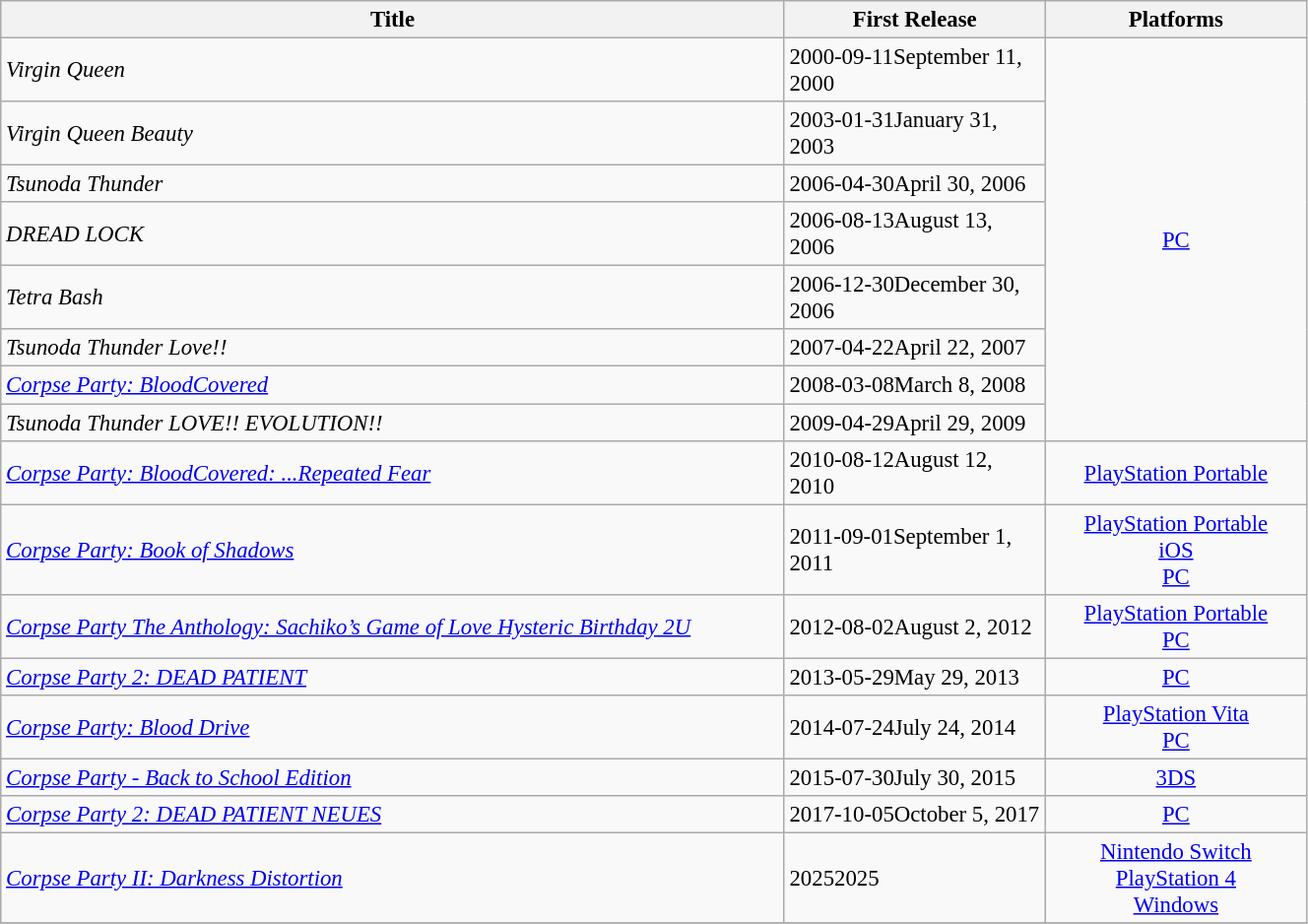<table class="wikitable sortable" style="text-align:left;width:70%;font-size:95%;">
<tr>
<th style="width:60%;">Title</th>
<th style="width:20%;">First Release</th>
<th style="width:20%;">Platforms</th>
</tr>
<tr>
<td><em>Virgin Queen</em></td>
<td><span>2000-09-11</span>September 11, 2000</td>
<td rowspan="8" style = "text-align:center;"><a href='#'>PC</a></td>
</tr>
<tr>
<td><em>Virgin Queen Beauty</em></td>
<td><span>2003-01-31</span>January 31, 2003</td>
</tr>
<tr>
<td><em>Tsunoda Thunder</em></td>
<td><span>2006-04-30</span>April 30, 2006</td>
</tr>
<tr>
<td><em>DREAD LOCK</em></td>
<td><span>2006-08-13</span>August 13, 2006</td>
</tr>
<tr>
<td><em>Tetra Bash</em></td>
<td><span>2006-12-30</span>December 30, 2006</td>
</tr>
<tr>
<td><em>Tsunoda Thunder Love!!</em></td>
<td><span>2007-04-22</span>April 22, 2007</td>
</tr>
<tr>
<td><em><a href='#'>Corpse Party: BloodCovered</a></em></td>
<td><span>2008-03-08</span>March 8, 2008</td>
</tr>
<tr>
<td><em>Tsunoda Thunder LOVE!! EVOLUTION!!</em></td>
<td><span>2009-04-29</span>April 29, 2009</td>
</tr>
<tr>
<td><em><a href='#'>Corpse Party: BloodCovered: ...Repeated Fear</a></em></td>
<td><span>2010-08-12</span>August 12, 2010</td>
<td style = "text-align:center;"><a href='#'>PlayStation Portable</a></td>
</tr>
<tr>
<td><em><a href='#'>Corpse Party: Book of Shadows</a></em></td>
<td><span>2011-09-01</span>September 1, 2011</td>
<td style = "text-align:center;"><a href='#'>PlayStation Portable</a><br><a href='#'>iOS</a><br><a href='#'>PC</a></td>
</tr>
<tr>
<td><em><a href='#'>Corpse Party The Anthology: Sachiko’s Game of Love Hysteric Birthday 2U</a></em></td>
<td><span>2012-08-02</span>August 2, 2012</td>
<td style = "text-align:center;"><a href='#'>PlayStation Portable</a><br><a href='#'>PC</a></td>
</tr>
<tr>
<td><em><a href='#'>Corpse Party 2: DEAD PATIENT</a></em></td>
<td><span>2013-05-29</span>May 29, 2013</td>
<td style = "text-align:center;"><a href='#'>PC</a></td>
</tr>
<tr>
<td><em><a href='#'>Corpse Party: Blood Drive</a></em></td>
<td><span>2014-07-24</span>July 24, 2014</td>
<td style = "text-align:center;"><a href='#'>PlayStation Vita</a><br><a href='#'>PC</a></td>
</tr>
<tr>
<td><em><a href='#'>Corpse Party - Back to School Edition</a></em></td>
<td><span>2015-07-30</span>July 30, 2015</td>
<td style = "text-align:center;"><a href='#'>3DS</a></td>
</tr>
<tr>
<td><em><a href='#'>Corpse Party 2: DEAD PATIENT NEUES</a></em></td>
<td><span>2017-10-05</span>October 5, 2017</td>
<td style = "text-align:center;"><a href='#'>PC</a></td>
</tr>
<tr>
<td><em><a href='#'>Corpse Party II: Darkness Distortion</a></em></td>
<td><span>2025</span>2025</td>
<td style = "text-align:center;"><a href='#'>Nintendo Switch</a><br><a href='#'>PlayStation 4</a><br><a href='#'>Windows</a></td>
</tr>
<tr>
</tr>
</table>
